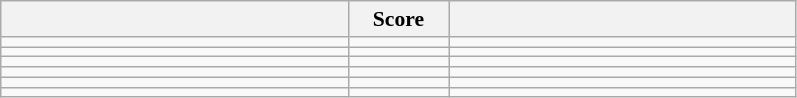<table class="wikitable" style="text-align:left; font-size:90%">
<tr>
<th width=225></th>
<th width=60>Score</th>
<th width=225></th>
</tr>
<tr>
<td><strong></strong></td>
<td align=center><strong> </strong></td>
<td></td>
</tr>
<tr>
<td><strong></strong></td>
<td align=center><strong> </strong></td>
<td></td>
</tr>
<tr>
<td><strong></strong></td>
<td align=center><strong> </strong></td>
<td></td>
</tr>
<tr>
<td><strong></strong></td>
<td align=center><strong> </strong></td>
<td></td>
</tr>
<tr>
<td></td>
<td align=center><strong> </strong></td>
<td><strong></strong></td>
</tr>
<tr>
<td><strong></strong></td>
<td align=center><strong> </strong></td>
<td></td>
</tr>
</table>
